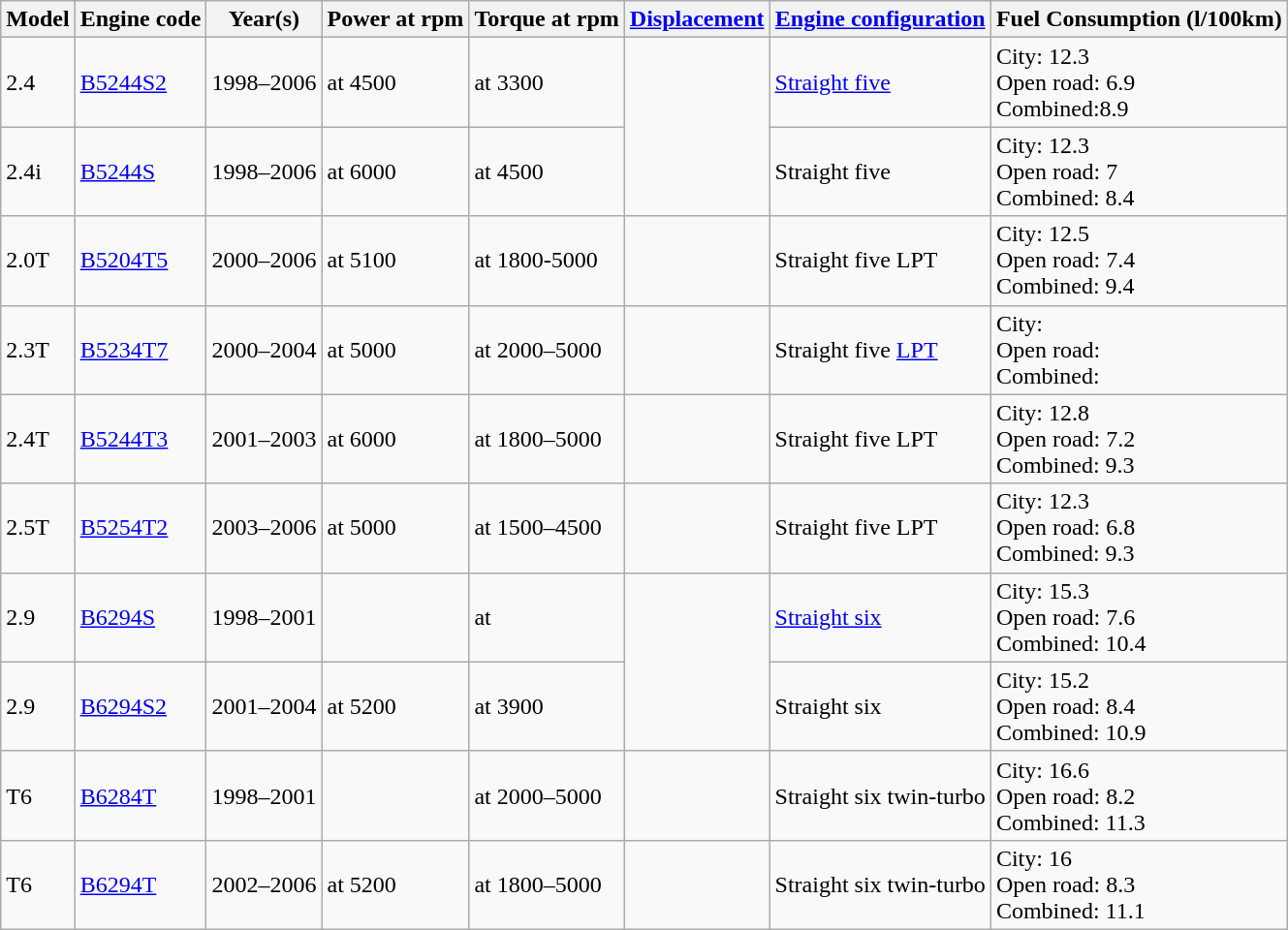<table class="wikitable collapsible">
<tr>
<th>Model</th>
<th>Engine code</th>
<th>Year(s)</th>
<th>Power at rpm</th>
<th>Torque at rpm</th>
<th><a href='#'>Displacement</a></th>
<th><a href='#'>Engine configuration</a></th>
<th>Fuel Consumption (l/100km)</th>
</tr>
<tr>
<td>2.4</td>
<td><a href='#'>B5244S2</a></td>
<td>1998–2006</td>
<td> at 4500</td>
<td> at 3300</td>
<td rowspan="2"></td>
<td><a href='#'>Straight five</a></td>
<td>City: 12.3<br>Open road: 6.9<br>Combined:8.9</td>
</tr>
<tr>
<td>2.4i</td>
<td><a href='#'>B5244S</a></td>
<td>1998–2006</td>
<td> at 6000</td>
<td> at 4500</td>
<td>Straight five</td>
<td>City: 12.3<br>Open road: 7<br>Combined: 8.4</td>
</tr>
<tr>
<td>2.0T</td>
<td><a href='#'>B5204T5</a></td>
<td>2000–2006</td>
<td> at 5100</td>
<td> at 1800-5000</td>
<td></td>
<td>Straight five LPT</td>
<td>City: 12.5<br>Open road: 7.4<br>Combined: 9.4</td>
</tr>
<tr>
<td>2.3T</td>
<td><a href='#'>B5234T7</a></td>
<td>2000–2004</td>
<td> at 5000</td>
<td> at 2000–5000</td>
<td></td>
<td>Straight five <a href='#'>LPT</a></td>
<td>City:<br>Open road:<br>Combined:</td>
</tr>
<tr>
<td>2.4T</td>
<td><a href='#'>B5244T3</a></td>
<td>2001–2003</td>
<td> at 6000</td>
<td> at 1800–5000</td>
<td></td>
<td>Straight five LPT</td>
<td>City: 12.8<br>Open road: 7.2<br>Combined: 9.3</td>
</tr>
<tr>
<td>2.5T</td>
<td><a href='#'>B5254T2</a></td>
<td>2003–2006</td>
<td> at 5000</td>
<td> at 1500–4500</td>
<td></td>
<td>Straight five LPT</td>
<td>City: 12.3<br>Open road: 6.8<br>Combined: 9.3</td>
</tr>
<tr>
<td>2.9</td>
<td><a href='#'>B6294S</a></td>
<td>1998–2001</td>
<td></td>
<td> at</td>
<td rowspan="2"></td>
<td><a href='#'>Straight six</a></td>
<td>City: 15.3<br>Open road: 7.6<br>Combined: 10.4</td>
</tr>
<tr>
<td>2.9</td>
<td><a href='#'>B6294S2</a></td>
<td>2001–2004</td>
<td> at 5200</td>
<td> at 3900</td>
<td>Straight six</td>
<td>City: 15.2<br>Open road: 8.4<br>Combined: 10.9</td>
</tr>
<tr>
<td>T6</td>
<td><a href='#'>B6284T</a></td>
<td>1998–2001</td>
<td></td>
<td> at 2000–5000</td>
<td></td>
<td>Straight six twin-turbo</td>
<td>City: 16.6<br>Open road: 8.2<br>Combined: 11.3</td>
</tr>
<tr>
<td>T6</td>
<td><a href='#'>B6294T</a></td>
<td>2002–2006</td>
<td> at 5200</td>
<td> at 1800–5000</td>
<td></td>
<td>Straight six twin-turbo</td>
<td>City: 16<br>Open road: 8.3<br>Combined: 11.1</td>
</tr>
</table>
